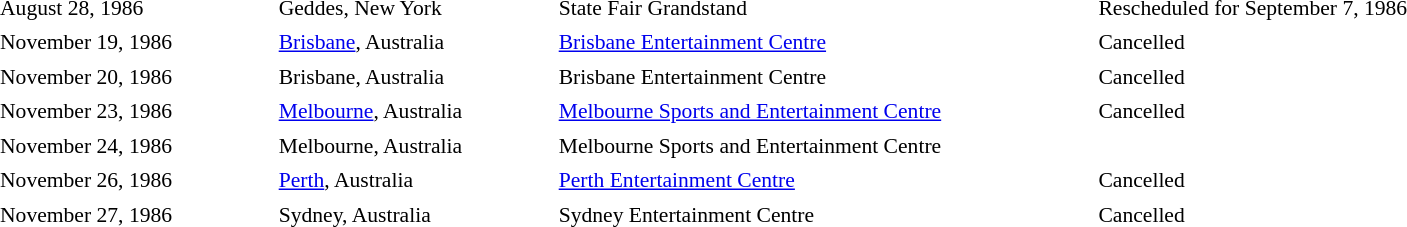<table cellpadding="2" style="border:0 solid darkgrey; font-size:90%">
<tr>
<th style="width:200px;"></th>
<th style="width:200px;"></th>
<th style="width:400px;"></th>
<th style="width:600px;"></th>
</tr>
<tr>
</tr>
<tr>
<td>August 28, 1986</td>
<td>Geddes, New York</td>
<td>State Fair Grandstand</td>
<td>Rescheduled for September 7, 1986</td>
</tr>
<tr>
<td>November 19, 1986</td>
<td><a href='#'>Brisbane</a>, Australia</td>
<td><a href='#'>Brisbane Entertainment Centre</a></td>
<td>Cancelled</td>
</tr>
<tr>
<td>November 20, 1986</td>
<td>Brisbane, Australia</td>
<td>Brisbane Entertainment Centre</td>
<td>Cancelled</td>
</tr>
<tr>
<td>November 23, 1986</td>
<td><a href='#'>Melbourne</a>, Australia</td>
<td><a href='#'>Melbourne Sports and Entertainment Centre</a></td>
<td>Cancelled</td>
</tr>
<tr>
<td>November 24, 1986</td>
<td>Melbourne, Australia</td>
<td>Melbourne Sports and Entertainment Centre</td>
</tr>
<tr>
<td>November 26, 1986</td>
<td><a href='#'>Perth</a>, Australia</td>
<td><a href='#'>Perth Entertainment Centre</a></td>
<td>Cancelled</td>
</tr>
<tr>
<td>November 27, 1986</td>
<td>Sydney, Australia</td>
<td>Sydney Entertainment Centre</td>
<td>Cancelled</td>
</tr>
</table>
